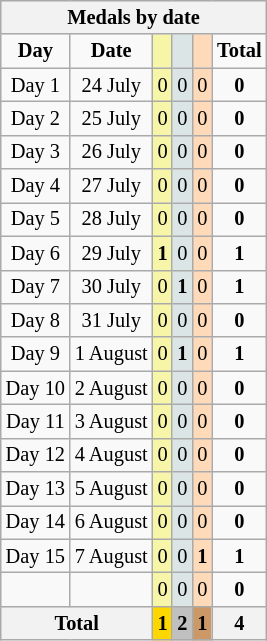<table class=wikitable style="font-size:85%">
<tr bgcolor=efefef>
<th colspan=6><strong>Medals by date</strong></th>
</tr>
<tr align=center>
<td><strong>Day</strong></td>
<td><strong>Date</strong></td>
<td bgcolor=#f7f6a8></td>
<td bgcolor=#dce5e5></td>
<td bgcolor=#ffdab9></td>
<td><strong>Total</strong></td>
</tr>
<tr align=center>
<td>Day 1</td>
<td>24 July</td>
<td bgcolor=F7F6A8>0</td>
<td bgcolor=DCE5E5>0</td>
<td bgcolor=FFDAB9>0</td>
<td><strong>0</strong></td>
</tr>
<tr align=center>
<td>Day 2</td>
<td>25 July</td>
<td bgcolor=F7F6A8>0</td>
<td bgcolor=DCE5E5>0</td>
<td bgcolor=FFDAB9>0</td>
<td><strong>0</strong></td>
</tr>
<tr align=center>
<td>Day 3</td>
<td>26 July</td>
<td bgcolor=F7F6A8>0</td>
<td bgcolor=DCE5E5>0</td>
<td bgcolor=FFDAB9>0</td>
<td><strong>0</strong></td>
</tr>
<tr align=center>
<td>Day 4</td>
<td>27 July</td>
<td bgcolor=F7F6A8>0</td>
<td bgcolor=DCE5E5>0</td>
<td bgcolor=FFDAB9>0</td>
<td><strong>0</strong></td>
</tr>
<tr align=center>
<td>Day 5</td>
<td>28 July</td>
<td bgcolor=F7F6A8>0</td>
<td bgcolor=DCE5E5>0</td>
<td bgcolor=FFDAB9>0</td>
<td><strong>0</strong></td>
</tr>
<tr align=center>
<td>Day 6</td>
<td>29 July</td>
<td bgcolor=F7F6A8><strong>1</strong></td>
<td bgcolor=DCE5E5>0</td>
<td bgcolor=FFDAB9>0</td>
<td><strong>1</strong></td>
</tr>
<tr align=center>
<td>Day 7</td>
<td>30 July</td>
<td bgcolor=F7F6A8>0</td>
<td bgcolor=DCE5E5><strong>1</strong></td>
<td bgcolor=FFDAB9>0</td>
<td><strong>1</strong></td>
</tr>
<tr align=center>
<td>Day 8</td>
<td>31 July</td>
<td bgcolor=F7F6A8>0</td>
<td bgcolor=DCE5E5>0</td>
<td bgcolor=FFDAB9>0</td>
<td><strong>0</strong></td>
</tr>
<tr align=center>
<td>Day 9</td>
<td>1 August</td>
<td bgcolor=F7F6A8>0</td>
<td bgcolor=DCE5E5><strong>1</strong></td>
<td bgcolor=FFDAB9>0</td>
<td><strong>1</strong></td>
</tr>
<tr align=center>
<td>Day 10</td>
<td>2 August</td>
<td bgcolor=F7F6A8>0</td>
<td bgcolor=DCE5E5>0</td>
<td bgcolor=FFDAB9>0</td>
<td><strong>0</strong></td>
</tr>
<tr align=center>
<td>Day 11</td>
<td>3 August</td>
<td bgcolor=F7F6A8>0</td>
<td bgcolor=DCE5E5>0</td>
<td bgcolor=FFDAB9>0</td>
<td><strong>0</strong></td>
</tr>
<tr align=center>
<td>Day 12</td>
<td>4 August</td>
<td bgcolor=F7F6A8>0</td>
<td bgcolor=DCE5E5>0</td>
<td bgcolor=FFDAB9>0</td>
<td><strong>0</strong></td>
</tr>
<tr align=center>
<td>Day 13</td>
<td>5 August</td>
<td bgcolor=F7F6A8>0</td>
<td bgcolor=DCE5E5>0</td>
<td bgcolor=FFDAB9>0</td>
<td><strong>0</strong></td>
</tr>
<tr align=center>
<td>Day 14</td>
<td>6 August</td>
<td bgcolor=F7F6A8>0</td>
<td bgcolor=DCE5E5>0</td>
<td bgcolor=FFDAB9>0</td>
<td><strong>0</strong></td>
</tr>
<tr align=center>
<td>Day 15</td>
<td>7 August</td>
<td bgcolor=F7F6A8>0</td>
<td bgcolor=DCE5E5>0</td>
<td bgcolor=FFDAB9><strong>1</strong></td>
<td><strong>1</strong></td>
</tr>
<tr align=center>
<td></td>
<td></td>
<td bgcolor=F7F6A8>0</td>
<td bgcolor=DCE5E5>0</td>
<td bgcolor=FFDAB9>0</td>
<td><strong>0</strong></td>
</tr>
<tr>
<th colspan=2><strong>Total</strong></th>
<th style="background:gold"><strong>1</strong></th>
<th style="background:silver"><strong>2</strong></th>
<th style="background:#c96"><strong>1</strong></th>
<th><strong>4</strong></th>
</tr>
</table>
